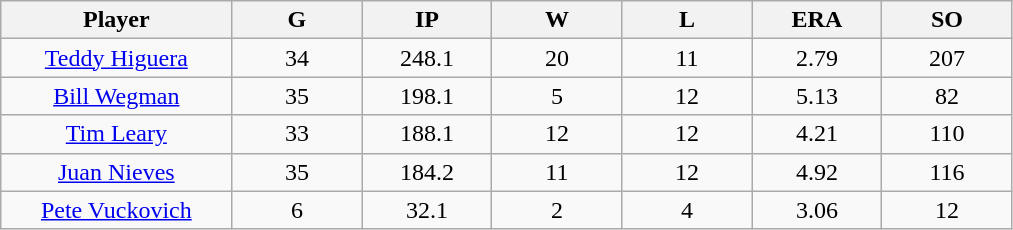<table class="wikitable sortable">
<tr>
<th bgcolor="#DDDDFF" width="16%">Player</th>
<th bgcolor="#DDDDFF" width="9%">G</th>
<th bgcolor="#DDDDFF" width="9%">IP</th>
<th bgcolor="#DDDDFF" width="9%">W</th>
<th bgcolor="#DDDDFF" width="9%">L</th>
<th bgcolor="#DDDDFF" width="9%">ERA</th>
<th bgcolor="#DDDDFF" width="9%">SO</th>
</tr>
<tr align="center">
<td><a href='#'>Teddy Higuera</a></td>
<td>34</td>
<td>248.1</td>
<td>20</td>
<td>11</td>
<td>2.79</td>
<td>207</td>
</tr>
<tr align="center">
<td><a href='#'>Bill Wegman</a></td>
<td>35</td>
<td>198.1</td>
<td>5</td>
<td>12</td>
<td>5.13</td>
<td>82</td>
</tr>
<tr align="center">
<td><a href='#'>Tim Leary</a></td>
<td>33</td>
<td>188.1</td>
<td>12</td>
<td>12</td>
<td>4.21</td>
<td>110</td>
</tr>
<tr align="center">
<td><a href='#'>Juan Nieves</a></td>
<td>35</td>
<td>184.2</td>
<td>11</td>
<td>12</td>
<td>4.92</td>
<td>116</td>
</tr>
<tr align="center">
<td><a href='#'>Pete Vuckovich</a></td>
<td>6</td>
<td>32.1</td>
<td>2</td>
<td>4</td>
<td>3.06</td>
<td>12</td>
</tr>
</table>
